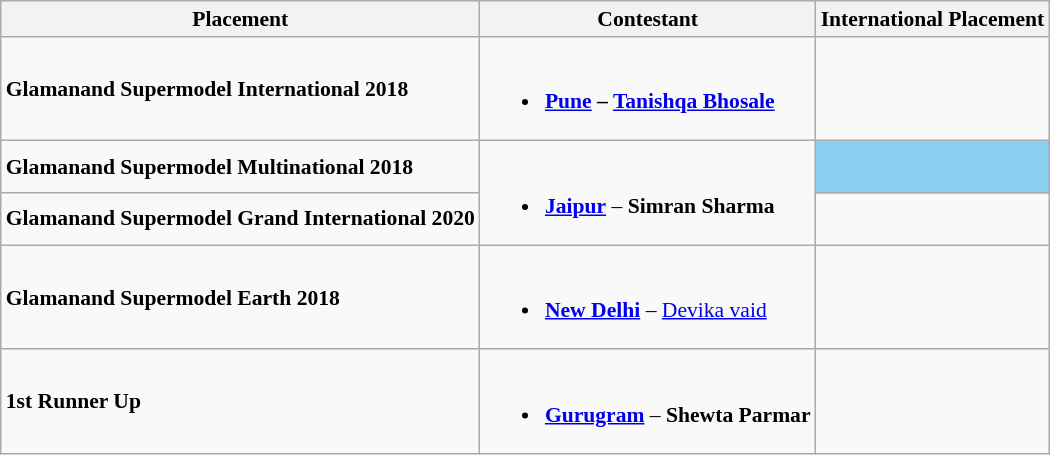<table class="wikitable sortable" style="font-size: 90%;">
<tr>
<th>Placement</th>
<th>Contestant</th>
<th>International Placement</th>
</tr>
<tr>
<td><strong>Glamanand Supermodel International 2018</strong></td>
<td><br><ul><li><strong><a href='#'>Pune</a> – <a href='#'>Tanishqa Bhosale</a></strong></li></ul></td>
<td></td>
</tr>
<tr>
<td><strong>Glamanand Supermodel Multinational 2018</strong></td>
<td rowspan="2"><br><ul><li><strong><a href='#'>Jaipur</a></strong> – <strong>Simran Sharma</strong></li></ul></td>
<td style="background:#89CFF0;"></td>
</tr>
<tr>
<td><strong>Glamanand Supermodel Grand International 2020</strong></td>
<td></td>
</tr>
<tr>
<td><strong>Glamanand Supermodel Earth 2018</strong></td>
<td><br><ul><li><strong><a href='#'>New Delhi</a></strong> – <a href='#'>Devika vaid</a></li></ul></td>
<td></td>
</tr>
<tr>
<td><strong>1st Runner Up</strong></td>
<td><br><ul><li><strong><a href='#'>Gurugram</a></strong> – <strong>Shewta Parmar</strong></li></ul></td>
</tr>
</table>
